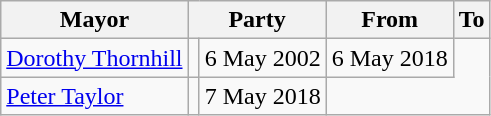<table class=wikitable>
<tr>
<th>Mayor</th>
<th colspan=2>Party</th>
<th>From</th>
<th>To</th>
</tr>
<tr>
<td><a href='#'>Dorothy Thornhill</a></td>
<td></td>
<td align=right>6 May 2002</td>
<td align=right>6 May 2018</td>
</tr>
<tr>
<td><a href='#'>Peter Taylor</a></td>
<td></td>
<td align=right>7 May 2018</td>
</tr>
</table>
